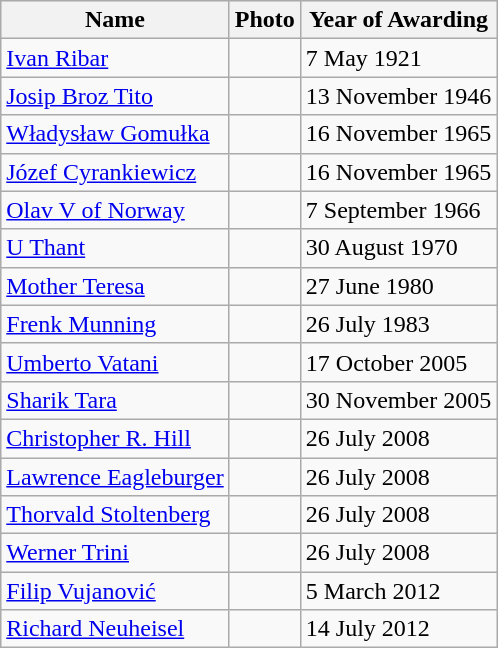<table class="wikitable">
<tr style="background: #efefef;">
<th>Name</th>
<th>Photo</th>
<th>Year of Awarding</th>
</tr>
<tr>
<td><a href='#'>Ivan Ribar</a></td>
<td></td>
<td>7 May 1921</td>
</tr>
<tr>
<td><a href='#'>Josip Broz Tito</a></td>
<td></td>
<td>13 November 1946</td>
</tr>
<tr>
<td><a href='#'>Władysław Gomułka</a></td>
<td></td>
<td>16 November 1965</td>
</tr>
<tr>
<td><a href='#'>Józef Cyrankiewicz</a></td>
<td></td>
<td>16 November 1965</td>
</tr>
<tr>
<td><a href='#'>Olav V of Norway</a></td>
<td></td>
<td>7 September 1966</td>
</tr>
<tr>
<td><a href='#'>U Thant</a></td>
<td></td>
<td>30 August 1970</td>
</tr>
<tr>
<td><a href='#'>Mother Teresa</a></td>
<td></td>
<td>27 June 1980</td>
</tr>
<tr>
<td><a href='#'>Frenk Munning</a></td>
<td></td>
<td>26 July 1983</td>
</tr>
<tr>
<td><a href='#'>Umberto Vatani</a></td>
<td></td>
<td>17 October 2005</td>
</tr>
<tr>
<td><a href='#'>Sharik Tarа</a></td>
<td></td>
<td>30 November 2005</td>
</tr>
<tr>
<td><a href='#'>Christopher R. Hill</a></td>
<td></td>
<td>26 July 2008</td>
</tr>
<tr>
<td><a href='#'>Lawrence Eagleburger</a></td>
<td></td>
<td>26 July 2008</td>
</tr>
<tr>
<td><a href='#'>Thorvald Stoltenberg</a></td>
<td></td>
<td>26 July 2008</td>
</tr>
<tr>
<td><a href='#'>Werner Trini</a></td>
<td></td>
<td>26 July 2008</td>
</tr>
<tr>
<td><a href='#'>Filip Vujanović</a></td>
<td></td>
<td>5 March 2012</td>
</tr>
<tr>
<td><a href='#'>Richard Neuheisel</a></td>
<td></td>
<td>14 July  2012</td>
</tr>
</table>
